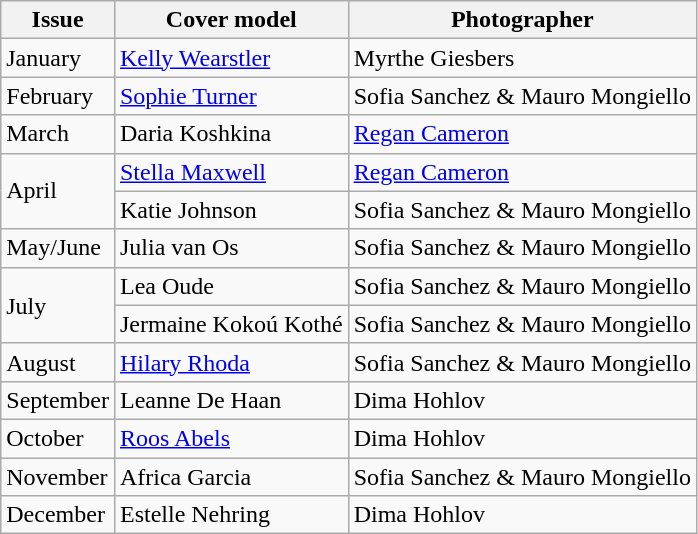<table class="sortable wikitable">
<tr>
<th>Issue</th>
<th>Cover model</th>
<th>Photographer</th>
</tr>
<tr>
<td>January</td>
<td><a href='#'>Kelly Wearstler</a></td>
<td>Myrthe Giesbers</td>
</tr>
<tr>
<td>February</td>
<td><a href='#'>Sophie Turner</a></td>
<td>Sofia Sanchez & Mauro Mongiello</td>
</tr>
<tr>
<td>March</td>
<td>Daria Koshkina</td>
<td><a href='#'>Regan Cameron</a></td>
</tr>
<tr>
<td rowspan="2">April</td>
<td><a href='#'>Stella Maxwell</a></td>
<td><a href='#'>Regan Cameron</a></td>
</tr>
<tr>
<td>Katie Johnson</td>
<td>Sofia Sanchez & Mauro Mongiello</td>
</tr>
<tr>
<td>May/June</td>
<td>Julia van Os</td>
<td>Sofia Sanchez & Mauro Mongiello</td>
</tr>
<tr>
<td rowspan="2">July</td>
<td>Lea Oude</td>
<td>Sofia Sanchez & Mauro Mongiello</td>
</tr>
<tr>
<td>Jermaine Kokoú Kothé</td>
<td>Sofia Sanchez & Mauro Mongiello</td>
</tr>
<tr>
<td>August</td>
<td><a href='#'>Hilary Rhoda</a></td>
<td>Sofia Sanchez & Mauro Mongiello</td>
</tr>
<tr>
<td>September</td>
<td>Leanne De Haan</td>
<td>Dima Hohlov</td>
</tr>
<tr>
<td>October</td>
<td><a href='#'>Roos Abels</a></td>
<td>Dima Hohlov</td>
</tr>
<tr>
<td>November</td>
<td>Africa Garcia</td>
<td>Sofia Sanchez & Mauro Mongiello</td>
</tr>
<tr>
<td>December</td>
<td>Estelle Nehring</td>
<td>Dima Hohlov</td>
</tr>
</table>
